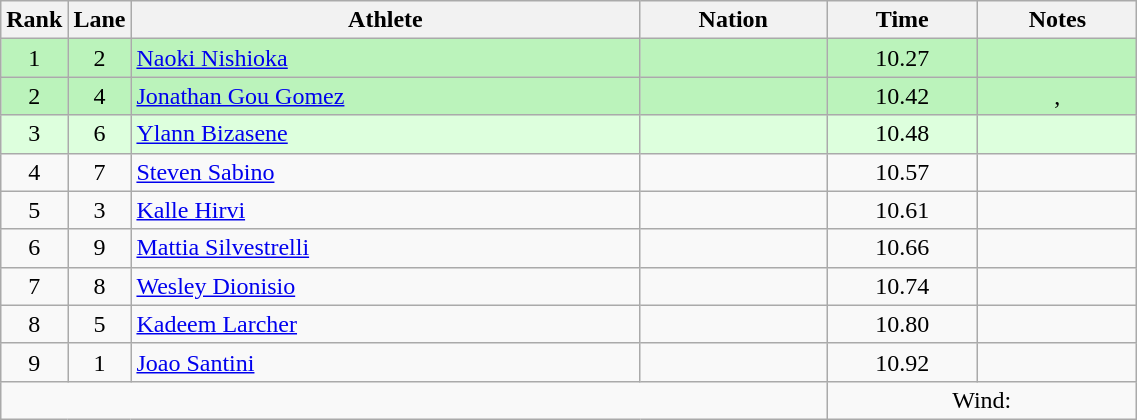<table class="wikitable sortable" style="text-align:center;width: 60%;">
<tr>
<th scope="col" style="width: 10px;">Rank</th>
<th scope="col" style="width: 10px;">Lane</th>
<th scope="col">Athlete</th>
<th scope="col">Nation</th>
<th scope="col">Time</th>
<th scope="col">Notes</th>
</tr>
<tr bgcolor=bbf3bb>
<td>1</td>
<td>2</td>
<td align=left><a href='#'>Naoki Nishioka</a></td>
<td align=left></td>
<td>10.27</td>
<td></td>
</tr>
<tr bgcolor=bbf3bb>
<td>2</td>
<td>4</td>
<td align=left><a href='#'>Jonathan Gou Gomez</a></td>
<td align=left></td>
<td>10.42</td>
<td>, </td>
</tr>
<tr bgcolor=ddffdd>
<td>3</td>
<td>6</td>
<td align=left><a href='#'>Ylann Bizasene</a></td>
<td align=left></td>
<td>10.48</td>
<td></td>
</tr>
<tr>
<td>4</td>
<td>7</td>
<td align=left><a href='#'>Steven Sabino</a></td>
<td align=left></td>
<td>10.57</td>
<td></td>
</tr>
<tr>
<td>5</td>
<td>3</td>
<td align=left><a href='#'>Kalle Hirvi</a></td>
<td align=left></td>
<td>10.61</td>
<td></td>
</tr>
<tr>
<td>6</td>
<td>9</td>
<td align=left><a href='#'>Mattia Silvestrelli</a></td>
<td align=left></td>
<td>10.66</td>
<td></td>
</tr>
<tr>
<td>7</td>
<td>8</td>
<td align=left><a href='#'>Wesley Dionisio</a></td>
<td align=left></td>
<td>10.74</td>
<td></td>
</tr>
<tr>
<td>8</td>
<td>5</td>
<td align=left><a href='#'>Kadeem Larcher</a></td>
<td align=left></td>
<td>10.80</td>
<td></td>
</tr>
<tr>
<td>9</td>
<td>1</td>
<td align=left><a href='#'>Joao Santini</a></td>
<td align=left></td>
<td>10.92</td>
<td></td>
</tr>
<tr class="sortbottom">
<td colspan="4"></td>
<td colspan="2">Wind: </td>
</tr>
</table>
